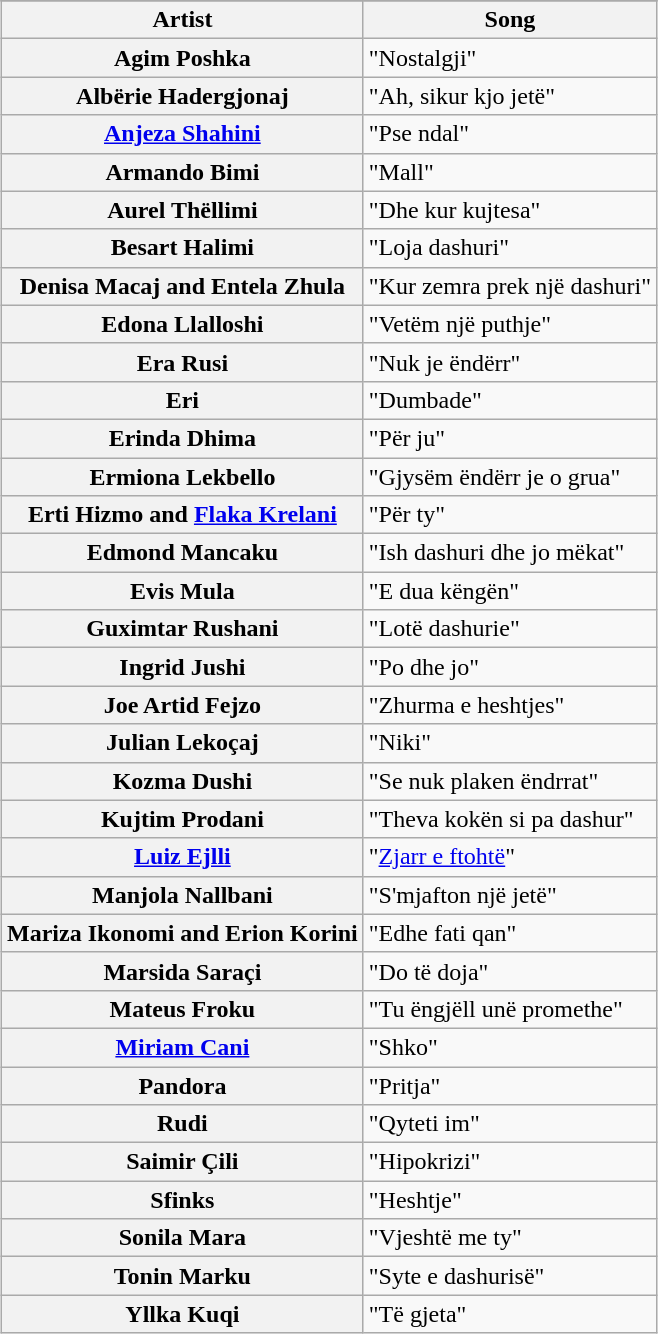<table class="wikitable sortable plainrowheaders" style="margin: 1em auto 1em auto">
<tr>
</tr>
<tr>
<th scope="col">Artist</th>
<th scope="col">Song</th>
</tr>
<tr>
<th scope="row">Agim Poshka</th>
<td>"Nostalgji"</td>
</tr>
<tr>
<th scope="row">Albërie Hadergjonaj</th>
<td>"Ah, sikur kjo jetë"</td>
</tr>
<tr>
<th scope="row"><a href='#'>Anjeza Shahini</a></th>
<td>"Pse ndal"</td>
</tr>
<tr>
<th scope="row">Armando Bimi</th>
<td>"Mall"</td>
</tr>
<tr>
<th scope="row">Aurel Thëllimi</th>
<td>"Dhe kur kujtesa"</td>
</tr>
<tr>
<th scope="row">Besart Halimi</th>
<td>"Loja dashuri"</td>
</tr>
<tr>
<th scope="row">Denisa Macaj and Entela Zhula</th>
<td>"Kur zemra prek një dashuri"</td>
</tr>
<tr>
<th scope="row">Edona Llalloshi</th>
<td>"Vetëm një puthje"</td>
</tr>
<tr>
<th scope="row">Era Rusi</th>
<td>"Nuk je ëndërr"</td>
</tr>
<tr>
<th scope="row">Eri</th>
<td>"Dumbade"</td>
</tr>
<tr>
<th scope="row">Erinda Dhima</th>
<td>"Për ju"</td>
</tr>
<tr>
<th scope="row">Ermiona Lekbello</th>
<td>"Gjysëm ëndërr je o grua"</td>
</tr>
<tr>
<th scope="row">Erti Hizmo and <a href='#'>Flaka Krelani</a></th>
<td>"Për ty"</td>
</tr>
<tr>
<th scope="row">Edmond Mancaku</th>
<td>"Ish dashuri dhe jo mëkat"</td>
</tr>
<tr>
<th scope="row">Evis Mula</th>
<td>"E dua këngën"</td>
</tr>
<tr>
<th scope="row">Guximtar Rushani</th>
<td>"Lotë dashurie"</td>
</tr>
<tr>
<th scope="row">Ingrid Jushi</th>
<td>"Po dhe jo"</td>
</tr>
<tr>
<th scope="row">Joe Artid Fejzo</th>
<td>"Zhurma e heshtjes"</td>
</tr>
<tr>
<th scope="row">Julian Lekoçaj</th>
<td>"Niki"</td>
</tr>
<tr>
<th scope="row">Kozma Dushi</th>
<td>"Se nuk plaken ëndrrat"</td>
</tr>
<tr>
<th scope="row">Kujtim Prodani</th>
<td>"Theva kokën si pa dashur"</td>
</tr>
<tr>
<th scope="row"><a href='#'>Luiz Ejlli</a></th>
<td>"<a href='#'>Zjarr e ftohtë</a>"</td>
</tr>
<tr>
<th scope="row">Manjola Nallbani</th>
<td>"S'mjafton një jetë"</td>
</tr>
<tr>
<th scope="row">Mariza Ikonomi and Erion Korini</th>
<td>"Edhe fati qan"</td>
</tr>
<tr>
<th scope="row">Marsida Saraçi</th>
<td>"Do të doja"</td>
</tr>
<tr>
<th scope="row">Mateus Froku</th>
<td>"Tu ëngjëll unë promethe"</td>
</tr>
<tr>
<th scope="row"><a href='#'>Miriam Cani</a></th>
<td>"Shko"</td>
</tr>
<tr>
<th scope="row">Pandora</th>
<td>"Pritja"</td>
</tr>
<tr>
<th scope="row">Rudi</th>
<td>"Qyteti im"</td>
</tr>
<tr>
<th scope="row">Saimir Çili</th>
<td>"Hipokrizi"</td>
</tr>
<tr>
<th scope="row">Sfinks</th>
<td>"Heshtje"</td>
</tr>
<tr>
<th scope="row">Sonila Mara</th>
<td>"Vjeshtë me ty"</td>
</tr>
<tr>
<th scope="row">Tonin Marku</th>
<td>"Syte e dashurisë"</td>
</tr>
<tr>
<th scope="row">Yllka Kuqi</th>
<td>"Të gjeta"</td>
</tr>
</table>
